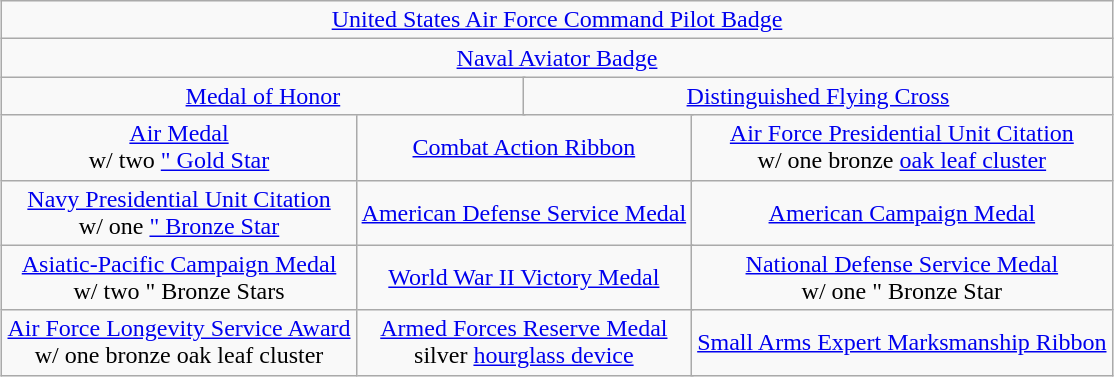<table class="wikitable" style="margin:1em auto; text-align:center;">
<tr>
<td colspan=12><a href='#'>United States Air Force Command Pilot Badge</a></td>
</tr>
<tr>
<td colspan=12><a href='#'>Naval Aviator Badge</a></td>
</tr>
<tr>
<td colspan=6><a href='#'>Medal of Honor</a></td>
<td colspan=8><a href='#'>Distinguished Flying Cross</a></td>
</tr>
<tr>
<td colspan=4><a href='#'>Air Medal</a><br>w/ two <a href='#'>" Gold Star</a></td>
<td colspan=4><a href='#'>Combat Action Ribbon</a></td>
<td colspan=4><a href='#'>Air Force Presidential Unit Citation</a><br>w/ one bronze <a href='#'>oak leaf cluster</a></td>
</tr>
<tr>
<td colspan=4><a href='#'>Navy Presidential Unit Citation</a><br> w/ one <a href='#'>" Bronze Star</a></td>
<td colspan=4><a href='#'>American Defense Service Medal</a></td>
<td colspan=4><a href='#'>American Campaign Medal</a></td>
</tr>
<tr>
<td colspan=4><a href='#'>Asiatic-Pacific Campaign Medal</a><br>w/ two " Bronze Stars</td>
<td colspan=4><a href='#'>World War II Victory Medal</a></td>
<td colspan=4><a href='#'>National Defense Service Medal</a><br>w/ one " Bronze Star</td>
</tr>
<tr>
<td colspan=4><a href='#'>Air Force Longevity Service Award</a><br>w/ one bronze oak leaf cluster</td>
<td colspan=4><a href='#'>Armed Forces Reserve Medal</a><br>silver <a href='#'>hourglass device</a></td>
<td colspan=4><a href='#'>Small Arms Expert Marksmanship Ribbon</a></td>
</tr>
</table>
